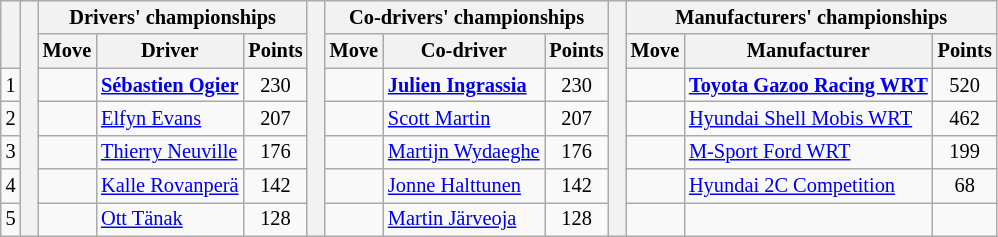<table class="wikitable" style="font-size:85%;">
<tr>
<th rowspan="2"></th>
<th rowspan="7" style="width:5px;"></th>
<th colspan="3">Drivers' championships</th>
<th rowspan="7" style="width:5px;"></th>
<th colspan="3" nowrap>Co-drivers' championships</th>
<th rowspan="7" style="width:5px;"></th>
<th colspan="3" nowrap>Manufacturers' championships</th>
</tr>
<tr>
<th>Move</th>
<th>Driver</th>
<th>Points</th>
<th>Move</th>
<th>Co-driver</th>
<th>Points</th>
<th>Move</th>
<th>Manufacturer</th>
<th>Points</th>
</tr>
<tr>
<td align="center">1</td>
<td align="center"></td>
<td><strong><a href='#'>Sébastien Ogier</a></strong></td>
<td align="center">230</td>
<td align="center"></td>
<td><strong><a href='#'>Julien Ingrassia</a></strong></td>
<td align="center">230</td>
<td align="center"></td>
<td><strong><a href='#'>Toyota Gazoo Racing WRT</a></strong></td>
<td align="center">520</td>
</tr>
<tr>
<td align="center">2</td>
<td align="center"></td>
<td><a href='#'>Elfyn Evans</a></td>
<td align="center">207</td>
<td align="center"></td>
<td><a href='#'>Scott Martin</a></td>
<td align="center">207</td>
<td align="center"></td>
<td><a href='#'>Hyundai Shell Mobis WRT</a></td>
<td align="center">462</td>
</tr>
<tr>
<td align="center">3</td>
<td align="center"></td>
<td><a href='#'>Thierry Neuville</a></td>
<td align="center">176</td>
<td align="center"></td>
<td nowrap><a href='#'>Martijn Wydaeghe</a></td>
<td align="center">176</td>
<td align="center"></td>
<td><a href='#'>M-Sport Ford WRT</a></td>
<td align="center">199</td>
</tr>
<tr>
<td align="center">4</td>
<td align="center"></td>
<td nowrap><a href='#'>Kalle Rovanperä</a></td>
<td align="center">142</td>
<td align="center"></td>
<td nowrap><a href='#'>Jonne Halttunen</a></td>
<td align="center">142</td>
<td align="center"></td>
<td><a href='#'>Hyundai 2C Competition</a></td>
<td align="center">68</td>
</tr>
<tr>
<td align="center">5</td>
<td align="center"></td>
<td><a href='#'>Ott Tänak</a></td>
<td align="center">128</td>
<td align="center"></td>
<td><a href='#'>Martin Järveoja</a></td>
<td align="center">128</td>
<td></td>
<td></td>
<td></td>
</tr>
</table>
